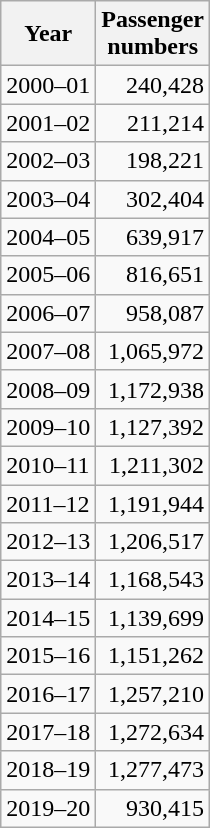<table class="wikitable sortable plainrowheaders">
<tr>
<th scope="col">Year</th>
<th scope="col">Passenger<br>numbers</th>
</tr>
<tr>
<td scope="row">2000–01</td>
<td align=right>240,428</td>
</tr>
<tr>
<td scope="row">2001–02</td>
<td align=right>211,214</td>
</tr>
<tr>
<td scope="row">2002–03</td>
<td align=right>198,221</td>
</tr>
<tr>
<td scope="row">2003–04</td>
<td align=right>302,404</td>
</tr>
<tr>
<td scope="row">2004–05</td>
<td align=right>639,917</td>
</tr>
<tr>
<td scope="row">2005–06</td>
<td align=right>816,651</td>
</tr>
<tr>
<td scope="row">2006–07</td>
<td align=right>958,087</td>
</tr>
<tr>
<td scope="row">2007–08</td>
<td align=right>1,065,972</td>
</tr>
<tr>
<td scope="row">2008–09</td>
<td align=right>1,172,938</td>
</tr>
<tr>
<td scope="row">2009–10</td>
<td align=right>1,127,392</td>
</tr>
<tr>
<td scope="row">2010–11</td>
<td align=right>1,211,302</td>
</tr>
<tr>
<td scope="row">2011–12</td>
<td align=right>1,191,944</td>
</tr>
<tr>
<td scope="row">2012–13</td>
<td align=right>1,206,517</td>
</tr>
<tr>
<td scope="row">2013–14</td>
<td align=right>1,168,543</td>
</tr>
<tr>
<td scope="row">2014–15</td>
<td align=right>1,139,699</td>
</tr>
<tr>
<td scope="row">2015–16</td>
<td align=right>1,151,262</td>
</tr>
<tr>
<td scope="row">2016–17</td>
<td align=right>1,257,210</td>
</tr>
<tr>
<td scope="row">2017–18</td>
<td align=right>1,272,634</td>
</tr>
<tr>
<td scope="row">2018–19</td>
<td align=right>1,277,473</td>
</tr>
<tr>
<td scope="row">2019–20</td>
<td align=right>930,415</td>
</tr>
</table>
